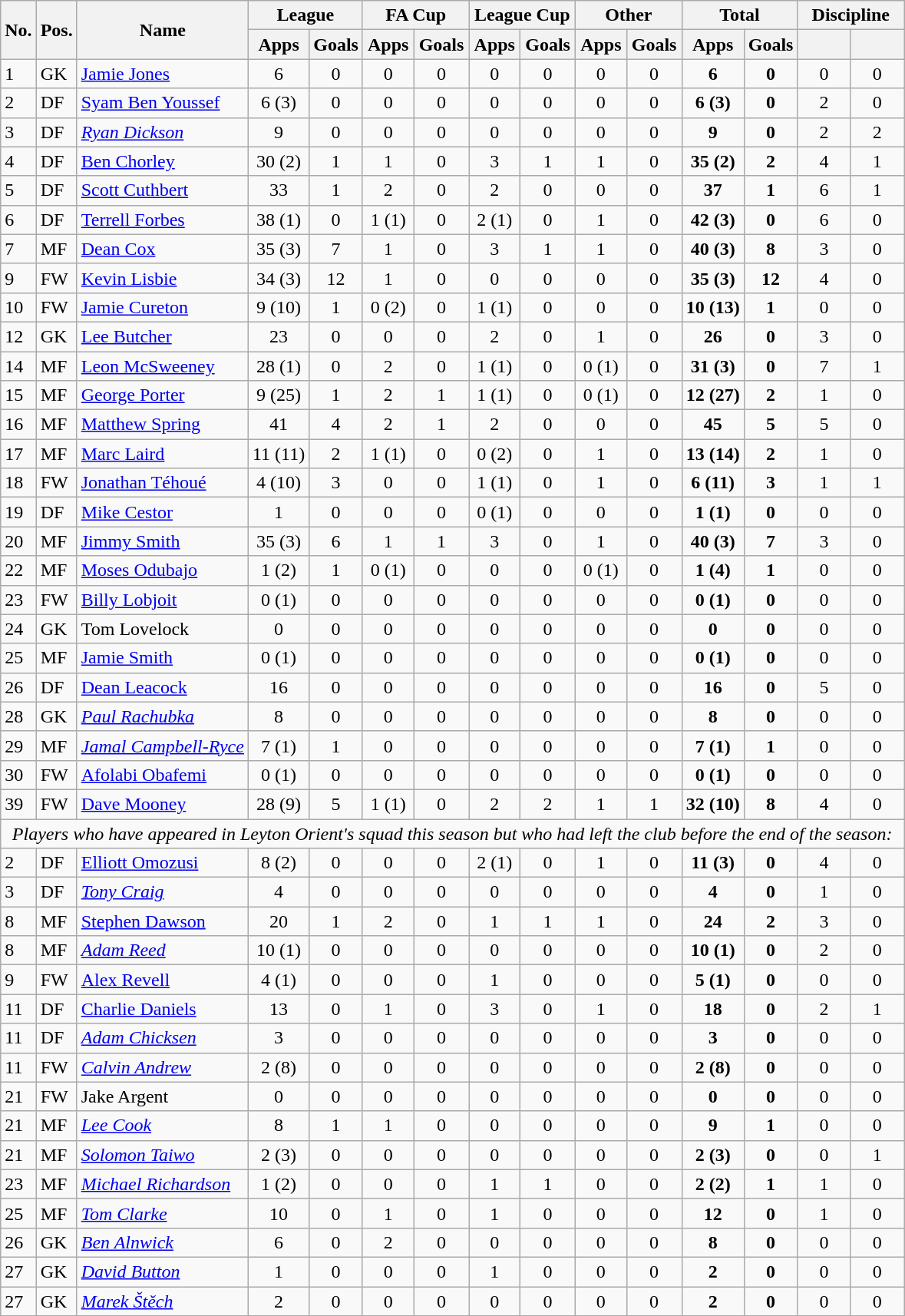<table class="wikitable" style="text-align:center">
<tr>
<th rowspan="2">No.</th>
<th rowspan="2">Pos.</th>
<th rowspan="2">Name</th>
<th colspan="2" style="width:85px;">League</th>
<th colspan="2" style="width:85px;">FA Cup</th>
<th colspan="2" style="width:85px;">League Cup</th>
<th colspan="2" style="width:85px;">Other</th>
<th colspan="2" style="width:85px;">Total</th>
<th colspan="2" style="width:85px;">Discipline</th>
</tr>
<tr>
<th>Apps</th>
<th>Goals</th>
<th>Apps</th>
<th>Goals</th>
<th>Apps</th>
<th>Goals</th>
<th>Apps</th>
<th>Goals</th>
<th>Apps</th>
<th>Goals</th>
<th></th>
<th></th>
</tr>
<tr>
<td align="left">1</td>
<td align="left">GK</td>
<td align="left"> <a href='#'>Jamie Jones</a></td>
<td>6</td>
<td>0</td>
<td>0</td>
<td>0</td>
<td>0</td>
<td>0</td>
<td>0</td>
<td>0</td>
<td><strong>6</strong></td>
<td><strong>0</strong></td>
<td>0</td>
<td>0</td>
</tr>
<tr>
<td align="left">2</td>
<td align="left">DF</td>
<td align="left"> <a href='#'>Syam Ben Youssef</a></td>
<td>6 (3)</td>
<td>0</td>
<td>0</td>
<td>0</td>
<td>0</td>
<td>0</td>
<td>0</td>
<td>0</td>
<td><strong>6 (3)</strong></td>
<td><strong>0</strong></td>
<td>2</td>
<td>0</td>
</tr>
<tr>
<td align="left">3</td>
<td align="left">DF</td>
<td align="left"> <em><a href='#'>Ryan Dickson</a></em></td>
<td>9</td>
<td>0</td>
<td>0</td>
<td>0</td>
<td>0</td>
<td>0</td>
<td>0</td>
<td>0</td>
<td><strong>9</strong></td>
<td><strong>0</strong></td>
<td>2</td>
<td>2</td>
</tr>
<tr>
<td align="left">4</td>
<td align="left">DF</td>
<td align="left"> <a href='#'>Ben Chorley</a></td>
<td>30 (2)</td>
<td>1</td>
<td>1</td>
<td>0</td>
<td>3</td>
<td>1</td>
<td>1</td>
<td>0</td>
<td><strong>35 (2)</strong></td>
<td><strong>2</strong></td>
<td>4</td>
<td>1</td>
</tr>
<tr>
<td align="left">5</td>
<td align="left">DF</td>
<td align="left"> <a href='#'>Scott Cuthbert</a></td>
<td>33</td>
<td>1</td>
<td>2</td>
<td>0</td>
<td>2</td>
<td>0</td>
<td>0</td>
<td>0</td>
<td><strong>37</strong></td>
<td><strong>1</strong></td>
<td>6</td>
<td>1</td>
</tr>
<tr>
<td align="left">6</td>
<td align="left">DF</td>
<td align="left"> <a href='#'>Terrell Forbes</a></td>
<td>38 (1)</td>
<td>0</td>
<td>1 (1)</td>
<td>0</td>
<td>2 (1)</td>
<td>0</td>
<td>1</td>
<td>0</td>
<td><strong>42 (3)</strong></td>
<td><strong>0</strong></td>
<td>6</td>
<td>0</td>
</tr>
<tr>
<td align="left">7</td>
<td align="left">MF</td>
<td align="left"> <a href='#'>Dean Cox</a></td>
<td>35 (3)</td>
<td>7</td>
<td>1</td>
<td>0</td>
<td>3</td>
<td>1</td>
<td>1</td>
<td>0</td>
<td><strong>40 (3)</strong></td>
<td><strong>8</strong></td>
<td>3</td>
<td>0</td>
</tr>
<tr>
<td align="left">9</td>
<td align="left">FW</td>
<td align="left"> <a href='#'>Kevin Lisbie</a></td>
<td>34 (3)</td>
<td>12</td>
<td>1</td>
<td>0</td>
<td>0</td>
<td>0</td>
<td>0</td>
<td>0</td>
<td><strong>35 (3)</strong></td>
<td><strong>12</strong></td>
<td>4</td>
<td>0</td>
</tr>
<tr>
<td align="left">10</td>
<td align="left">FW</td>
<td align="left"> <a href='#'>Jamie Cureton</a></td>
<td>9 (10)</td>
<td>1</td>
<td>0 (2)</td>
<td>0</td>
<td>1 (1)</td>
<td>0</td>
<td>0</td>
<td>0</td>
<td><strong>10 (13)</strong></td>
<td><strong>1</strong></td>
<td>0</td>
<td>0</td>
</tr>
<tr>
<td align="left">12</td>
<td align="left">GK</td>
<td align="left"> <a href='#'>Lee Butcher</a></td>
<td>23</td>
<td>0</td>
<td>0</td>
<td>0</td>
<td>2</td>
<td>0</td>
<td>1</td>
<td>0</td>
<td><strong>26</strong></td>
<td><strong>0</strong></td>
<td>3</td>
<td>0</td>
</tr>
<tr>
<td align="left">14</td>
<td align="left">MF</td>
<td align="left"> <a href='#'>Leon McSweeney</a></td>
<td>28 (1)</td>
<td>0</td>
<td>2</td>
<td>0</td>
<td>1 (1)</td>
<td>0</td>
<td>0 (1)</td>
<td>0</td>
<td><strong>31 (3)</strong></td>
<td><strong>0</strong></td>
<td>7</td>
<td>1</td>
</tr>
<tr>
<td align="left">15</td>
<td align="left">MF</td>
<td align="left"> <a href='#'>George Porter</a></td>
<td>9 (25)</td>
<td>1</td>
<td>2</td>
<td>1</td>
<td>1 (1)</td>
<td>0</td>
<td>0 (1)</td>
<td>0</td>
<td><strong>12 (27)</strong></td>
<td><strong>2</strong></td>
<td>1</td>
<td>0</td>
</tr>
<tr>
<td align="left">16</td>
<td align="left">MF</td>
<td align="left"> <a href='#'>Matthew Spring</a></td>
<td>41</td>
<td>4</td>
<td>2</td>
<td>1</td>
<td>2</td>
<td>0</td>
<td>0</td>
<td>0</td>
<td><strong>45</strong></td>
<td><strong>5</strong></td>
<td>5</td>
<td>0</td>
</tr>
<tr>
<td align="left">17</td>
<td align="left">MF</td>
<td align="left"> <a href='#'>Marc Laird</a></td>
<td>11 (11)</td>
<td>2</td>
<td>1 (1)</td>
<td>0</td>
<td>0 (2)</td>
<td>0</td>
<td>1</td>
<td>0</td>
<td><strong>13 (14)</strong></td>
<td><strong>2</strong></td>
<td>1</td>
<td>0</td>
</tr>
<tr>
<td align="left">18</td>
<td align="left">FW</td>
<td align="left"> <a href='#'>Jonathan Téhoué</a></td>
<td>4 (10)</td>
<td>3</td>
<td>0</td>
<td>0</td>
<td>1 (1)</td>
<td>0</td>
<td>1</td>
<td>0</td>
<td><strong>6 (11)</strong></td>
<td><strong>3</strong></td>
<td>1</td>
<td>1</td>
</tr>
<tr>
<td align="left">19</td>
<td align="left">DF</td>
<td align="left"> <a href='#'>Mike Cestor</a></td>
<td>1</td>
<td>0</td>
<td>0</td>
<td>0</td>
<td>0 (1)</td>
<td>0</td>
<td>0</td>
<td>0</td>
<td><strong>1 (1)</strong></td>
<td><strong>0</strong></td>
<td>0</td>
<td>0</td>
</tr>
<tr>
<td align="left">20</td>
<td align="left">MF</td>
<td align="left"> <a href='#'>Jimmy Smith</a></td>
<td>35 (3)</td>
<td>6</td>
<td>1</td>
<td>1</td>
<td>3</td>
<td>0</td>
<td>1</td>
<td>0</td>
<td><strong>40 (3)</strong></td>
<td><strong>7</strong></td>
<td>3</td>
<td>0</td>
</tr>
<tr>
<td align="left">22</td>
<td align="left">MF</td>
<td align="left"> <a href='#'>Moses Odubajo</a></td>
<td>1 (2)</td>
<td>1</td>
<td>0 (1)</td>
<td>0</td>
<td>0</td>
<td>0</td>
<td>0 (1)</td>
<td>0</td>
<td><strong>1 (4)</strong></td>
<td><strong>1</strong></td>
<td>0</td>
<td>0</td>
</tr>
<tr>
<td align="left">23</td>
<td align="left">FW</td>
<td align="left"> <a href='#'>Billy Lobjoit</a></td>
<td>0 (1)</td>
<td>0</td>
<td>0</td>
<td>0</td>
<td>0</td>
<td>0</td>
<td>0</td>
<td>0</td>
<td><strong>0 (1)</strong></td>
<td><strong>0</strong></td>
<td>0</td>
<td>0</td>
</tr>
<tr>
<td align="left">24</td>
<td align="left">GK</td>
<td align="left"> Tom Lovelock</td>
<td>0</td>
<td>0</td>
<td>0</td>
<td>0</td>
<td>0</td>
<td>0</td>
<td>0</td>
<td>0</td>
<td><strong>0</strong></td>
<td><strong>0</strong></td>
<td>0</td>
<td>0</td>
</tr>
<tr>
<td align="left">25</td>
<td align="left">MF</td>
<td align="left"> <a href='#'>Jamie Smith</a></td>
<td>0 (1)</td>
<td>0</td>
<td>0</td>
<td>0</td>
<td>0</td>
<td>0</td>
<td>0</td>
<td>0</td>
<td><strong>0 (1)</strong></td>
<td><strong>0</strong></td>
<td>0</td>
<td>0</td>
</tr>
<tr>
<td align="left">26</td>
<td align="left">DF</td>
<td align="left"> <a href='#'>Dean Leacock</a></td>
<td>16</td>
<td>0</td>
<td>0</td>
<td>0</td>
<td>0</td>
<td>0</td>
<td>0</td>
<td>0</td>
<td><strong>16</strong></td>
<td><strong>0</strong></td>
<td>5</td>
<td>0</td>
</tr>
<tr>
<td align="left">28</td>
<td align="left">GK</td>
<td align="left"> <em><a href='#'>Paul Rachubka</a></em></td>
<td>8</td>
<td>0</td>
<td>0</td>
<td>0</td>
<td>0</td>
<td>0</td>
<td>0</td>
<td>0</td>
<td><strong>8</strong></td>
<td><strong>0</strong></td>
<td>0</td>
<td>0</td>
</tr>
<tr>
<td align="left">29</td>
<td align="left">MF</td>
<td align="left"> <em><a href='#'>Jamal Campbell-Ryce</a></em></td>
<td>7 (1)</td>
<td>1</td>
<td>0</td>
<td>0</td>
<td>0</td>
<td>0</td>
<td>0</td>
<td>0</td>
<td><strong>7 (1)</strong></td>
<td><strong>1</strong></td>
<td>0</td>
<td>0</td>
</tr>
<tr>
<td align="left">30</td>
<td align="left">FW</td>
<td align="left"> <a href='#'>Afolabi Obafemi</a></td>
<td>0 (1)</td>
<td>0</td>
<td>0</td>
<td>0</td>
<td>0</td>
<td>0</td>
<td>0</td>
<td>0</td>
<td><strong>0 (1)</strong></td>
<td><strong>0</strong></td>
<td>0</td>
<td>0</td>
</tr>
<tr>
<td align="left">39</td>
<td align="left">FW</td>
<td align="left"> <a href='#'>Dave Mooney</a></td>
<td>28 (9)</td>
<td>5</td>
<td>1 (1)</td>
<td>0</td>
<td>2</td>
<td>2</td>
<td>1</td>
<td>1</td>
<td><strong>32 (10)</strong></td>
<td><strong>8</strong></td>
<td>4</td>
<td>0</td>
</tr>
<tr>
<td colspan="15"><em>Players who have appeared in Leyton Orient's squad this season but who had left the club before the end of the season:</em></td>
</tr>
<tr>
<td align="left">2</td>
<td align="left">DF</td>
<td align="left"> <a href='#'>Elliott Omozusi</a></td>
<td>8 (2)</td>
<td>0</td>
<td>0</td>
<td>0</td>
<td>2 (1)</td>
<td>0</td>
<td>1</td>
<td>0</td>
<td><strong>11 (3)</strong></td>
<td><strong>0</strong></td>
<td>4</td>
<td>0</td>
</tr>
<tr>
<td align="left">3</td>
<td align="left">DF</td>
<td align="left"> <em><a href='#'>Tony Craig</a></em></td>
<td>4</td>
<td>0</td>
<td>0</td>
<td>0</td>
<td>0</td>
<td>0</td>
<td>0</td>
<td>0</td>
<td><strong>4</strong></td>
<td><strong>0</strong></td>
<td>1</td>
<td>0</td>
</tr>
<tr>
<td align="left">8</td>
<td align="left">MF</td>
<td align="left"> <a href='#'>Stephen Dawson</a></td>
<td>20</td>
<td>1</td>
<td>2</td>
<td>0</td>
<td>1</td>
<td>1</td>
<td>1</td>
<td>0</td>
<td><strong>24</strong></td>
<td><strong>2</strong></td>
<td>3</td>
<td>0</td>
</tr>
<tr>
<td align="left">8</td>
<td align="left">MF</td>
<td align="left"> <em><a href='#'>Adam Reed</a></em></td>
<td>10 (1)</td>
<td>0</td>
<td>0</td>
<td>0</td>
<td>0</td>
<td>0</td>
<td>0</td>
<td>0</td>
<td><strong>10 (1)</strong></td>
<td><strong>0</strong></td>
<td>2</td>
<td>0</td>
</tr>
<tr>
<td align="left">9</td>
<td align="left">FW</td>
<td align="left"> <a href='#'>Alex Revell</a></td>
<td>4 (1)</td>
<td>0</td>
<td>0</td>
<td>0</td>
<td>1</td>
<td>0</td>
<td>0</td>
<td>0</td>
<td><strong>5 (1)</strong></td>
<td><strong>0</strong></td>
<td>0</td>
<td>0</td>
</tr>
<tr>
<td align="left">11</td>
<td align="left">DF</td>
<td align="left"> <a href='#'>Charlie Daniels</a></td>
<td>13</td>
<td>0</td>
<td>1</td>
<td>0</td>
<td>3</td>
<td>0</td>
<td>1</td>
<td>0</td>
<td><strong>18</strong></td>
<td><strong>0</strong></td>
<td>2</td>
<td>1</td>
</tr>
<tr>
<td align="left">11</td>
<td align="left">DF</td>
<td align="left"> <em><a href='#'>Adam Chicksen</a></em></td>
<td>3</td>
<td>0</td>
<td>0</td>
<td>0</td>
<td>0</td>
<td>0</td>
<td>0</td>
<td>0</td>
<td><strong>3</strong></td>
<td><strong>0</strong></td>
<td>0</td>
<td>0</td>
</tr>
<tr>
<td align="left">11</td>
<td align="left">FW</td>
<td align="left"> <em><a href='#'>Calvin Andrew</a></em></td>
<td>2 (8)</td>
<td>0</td>
<td>0</td>
<td>0</td>
<td>0</td>
<td>0</td>
<td>0</td>
<td>0</td>
<td><strong>2 (8)</strong></td>
<td><strong>0</strong></td>
<td>0</td>
<td>0</td>
</tr>
<tr>
<td align="left">21</td>
<td align="left">FW</td>
<td align="left"> Jake Argent</td>
<td>0</td>
<td>0</td>
<td>0</td>
<td>0</td>
<td>0</td>
<td>0</td>
<td>0</td>
<td>0</td>
<td><strong>0</strong></td>
<td><strong>0</strong></td>
<td>0</td>
<td>0</td>
</tr>
<tr>
<td align="left">21</td>
<td align="left">MF</td>
<td align="left"> <em><a href='#'>Lee Cook</a></em></td>
<td>8</td>
<td>1</td>
<td>1</td>
<td>0</td>
<td>0</td>
<td>0</td>
<td>0</td>
<td>0</td>
<td><strong>9</strong></td>
<td><strong>1</strong></td>
<td>0</td>
<td>0</td>
</tr>
<tr>
<td align="left">21</td>
<td align="left">MF</td>
<td align="left"> <em><a href='#'>Solomon Taiwo</a></em></td>
<td>2 (3)</td>
<td>0</td>
<td>0</td>
<td>0</td>
<td>0</td>
<td>0</td>
<td>0</td>
<td>0</td>
<td><strong>2 (3)</strong></td>
<td><strong>0</strong></td>
<td>0</td>
<td>1</td>
</tr>
<tr>
<td align="left">23</td>
<td align="left">MF</td>
<td align="left"> <em><a href='#'>Michael Richardson</a></em></td>
<td>1 (2)</td>
<td>0</td>
<td>0</td>
<td>0</td>
<td>1</td>
<td>1</td>
<td>0</td>
<td>0</td>
<td><strong>2 (2)</strong></td>
<td><strong>1</strong></td>
<td>1</td>
<td>0</td>
</tr>
<tr>
<td align="left">25</td>
<td align="left">MF</td>
<td align="left"> <em><a href='#'>Tom Clarke</a></em></td>
<td>10</td>
<td>0</td>
<td>1</td>
<td>0</td>
<td>1</td>
<td>0</td>
<td>0</td>
<td>0</td>
<td><strong>12</strong></td>
<td><strong>0</strong></td>
<td>1</td>
<td>0</td>
</tr>
<tr>
<td align="left">26</td>
<td align="left">GK</td>
<td align="left"> <em><a href='#'>Ben Alnwick</a></em></td>
<td>6</td>
<td>0</td>
<td>2</td>
<td>0</td>
<td>0</td>
<td>0</td>
<td>0</td>
<td>0</td>
<td><strong>8</strong></td>
<td><strong>0</strong></td>
<td>0</td>
<td>0</td>
</tr>
<tr>
<td align="left">27</td>
<td align="left">GK</td>
<td align="left"> <em><a href='#'>David Button</a></em></td>
<td>1</td>
<td>0</td>
<td>0</td>
<td>0</td>
<td>1</td>
<td>0</td>
<td>0</td>
<td>0</td>
<td><strong>2</strong></td>
<td><strong>0</strong></td>
<td>0</td>
<td>0</td>
</tr>
<tr>
<td align="left">27</td>
<td align="left">GK</td>
<td align="left"> <em><a href='#'>Marek Štěch</a></em></td>
<td>2</td>
<td>0</td>
<td>0</td>
<td>0</td>
<td>0</td>
<td>0</td>
<td>0</td>
<td>0</td>
<td><strong>2</strong></td>
<td><strong>0</strong></td>
<td>0</td>
<td>0</td>
</tr>
</table>
